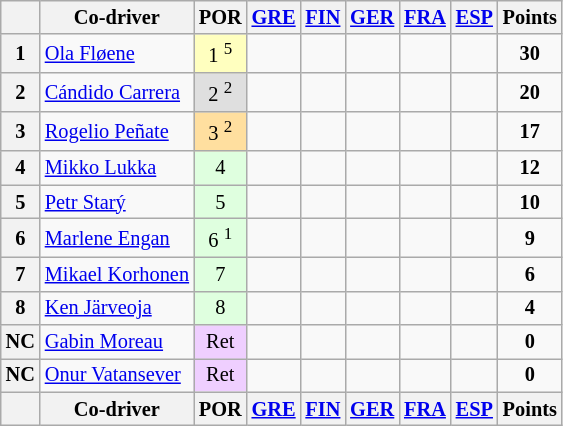<table class="wikitable" style="font-size:85%; text-align:center">
<tr>
<th></th>
<th>Co-driver</th>
<th valign="top">POR<br></th>
<th valign="top"><a href='#'>GRE</a><br></th>
<th valign="top"><a href='#'>FIN</a><br></th>
<th valign="top"><a href='#'>GER</a><br></th>
<th valign="top"><a href='#'>FRA</a><br></th>
<th valign="top"><a href='#'>ESP</a><br></th>
<th>Points</th>
</tr>
<tr>
<th>1</th>
<td align="left"> <a href='#'>Ola Fløene</a></td>
<td style="background:#ffffbf;">1 <sup>5</sup></td>
<td></td>
<td></td>
<td></td>
<td></td>
<td></td>
<td><strong>30</strong></td>
</tr>
<tr>
<th>2</th>
<td align="left"> <a href='#'>Cándido Carrera</a></td>
<td style="background:#dfdfdf;">2 <sup>2</sup></td>
<td></td>
<td></td>
<td></td>
<td></td>
<td></td>
<td><strong>20</strong></td>
</tr>
<tr>
<th>3</th>
<td align="left"> <a href='#'>Rogelio Peñate</a></td>
<td style="background:#ffdf9f;">3 <sup>2</sup></td>
<td></td>
<td></td>
<td></td>
<td></td>
<td></td>
<td><strong>17</strong></td>
</tr>
<tr>
<th>4</th>
<td align="left"> <a href='#'>Mikko Lukka</a></td>
<td style="background:#dfffdf;">4</td>
<td></td>
<td></td>
<td></td>
<td></td>
<td></td>
<td><strong>12</strong></td>
</tr>
<tr>
<th>5</th>
<td align="left"> <a href='#'>Petr Starý</a></td>
<td style="background:#dfffdf;">5</td>
<td></td>
<td></td>
<td></td>
<td></td>
<td></td>
<td><strong>10</strong></td>
</tr>
<tr>
<th>6</th>
<td align="left"> <a href='#'>Marlene Engan</a></td>
<td style="background:#dfffdf;">6 <sup>1</sup></td>
<td></td>
<td></td>
<td></td>
<td></td>
<td></td>
<td><strong>9</strong></td>
</tr>
<tr>
<th>7</th>
<td align="left"> <a href='#'>Mikael Korhonen</a></td>
<td style="background:#dfffdf;">7</td>
<td></td>
<td></td>
<td></td>
<td></td>
<td></td>
<td><strong>6</strong></td>
</tr>
<tr>
<th>8</th>
<td align="left"> <a href='#'>Ken Järveoja</a></td>
<td style="background:#dfffdf;">8</td>
<td></td>
<td></td>
<td></td>
<td></td>
<td></td>
<td><strong>4</strong></td>
</tr>
<tr>
<th>NC</th>
<td align="left"> <a href='#'>Gabin Moreau</a></td>
<td style="background:#efcfff;">Ret</td>
<td></td>
<td></td>
<td></td>
<td></td>
<td></td>
<td><strong>0</strong></td>
</tr>
<tr>
<th>NC</th>
<td align="left"> <a href='#'>Onur Vatansever</a></td>
<td style="background:#efcfff;">Ret</td>
<td></td>
<td></td>
<td></td>
<td></td>
<td></td>
<td><strong>0</strong></td>
</tr>
<tr>
<th></th>
<th>Co-driver</th>
<th valign="top">POR<br></th>
<th valign="top"><a href='#'>GRE</a><br></th>
<th valign="top"><a href='#'>FIN</a><br></th>
<th valign="top"><a href='#'>GER</a><br></th>
<th valign="top"><a href='#'>FRA</a><br></th>
<th valign="top"><a href='#'>ESP</a><br></th>
<th>Points</th>
</tr>
</table>
